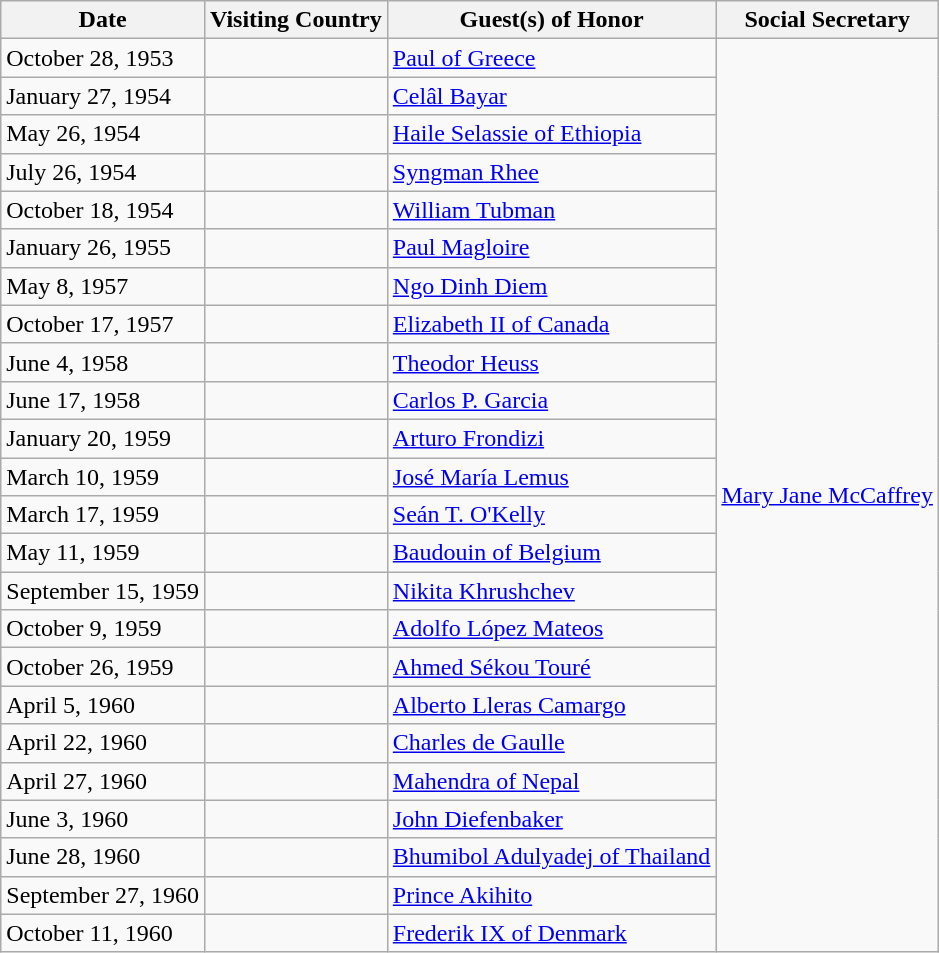<table class="wikitable">
<tr>
<th>Date</th>
<th>Visiting Country</th>
<th>Guest(s) of Honor</th>
<th>Social Secretary</th>
</tr>
<tr>
<td>October 28, 1953</td>
<td></td>
<td><a href='#'>Paul of Greece</a></td>
<td rowspan="24"><a href='#'>Mary Jane McCaffrey</a></td>
</tr>
<tr>
<td>January 27, 1954</td>
<td></td>
<td><a href='#'>Celâl Bayar</a></td>
</tr>
<tr>
<td>May 26, 1954</td>
<td></td>
<td><a href='#'>Haile Selassie of Ethiopia</a></td>
</tr>
<tr>
<td>July 26, 1954</td>
<td></td>
<td><a href='#'>Syngman Rhee</a></td>
</tr>
<tr>
<td>October 18, 1954</td>
<td></td>
<td><a href='#'>William Tubman</a></td>
</tr>
<tr>
<td>January 26, 1955</td>
<td></td>
<td><a href='#'>Paul Magloire</a></td>
</tr>
<tr>
<td>May 8, 1957</td>
<td></td>
<td><a href='#'>Ngo Dinh Diem</a></td>
</tr>
<tr>
<td>October 17, 1957</td>
<td></td>
<td><a href='#'>Elizabeth II of Canada</a></td>
</tr>
<tr>
<td>June 4, 1958</td>
<td></td>
<td><a href='#'>Theodor Heuss</a></td>
</tr>
<tr>
<td>June 17, 1958</td>
<td></td>
<td><a href='#'>Carlos P. Garcia</a></td>
</tr>
<tr>
<td>January 20, 1959</td>
<td></td>
<td><a href='#'>Arturo Frondizi</a></td>
</tr>
<tr>
<td>March 10, 1959</td>
<td></td>
<td><a href='#'>José María Lemus</a></td>
</tr>
<tr>
<td>March 17, 1959</td>
<td></td>
<td><a href='#'>Seán T. O'Kelly</a></td>
</tr>
<tr>
<td>May 11, 1959</td>
<td></td>
<td><a href='#'>Baudouin of Belgium</a></td>
</tr>
<tr>
<td>September 15, 1959</td>
<td></td>
<td><a href='#'>Nikita Khrushchev</a></td>
</tr>
<tr>
<td>October 9, 1959</td>
<td></td>
<td><a href='#'>Adolfo López Mateos</a></td>
</tr>
<tr>
<td>October 26, 1959</td>
<td></td>
<td><a href='#'>Ahmed Sékou Touré</a></td>
</tr>
<tr>
<td>April 5, 1960</td>
<td></td>
<td><a href='#'>Alberto Lleras Camargo</a></td>
</tr>
<tr>
<td>April 22, 1960</td>
<td></td>
<td><a href='#'>Charles de Gaulle</a></td>
</tr>
<tr>
<td>April 27, 1960</td>
<td></td>
<td><a href='#'>Mahendra of Nepal</a></td>
</tr>
<tr>
<td>June 3, 1960</td>
<td></td>
<td><a href='#'>John Diefenbaker</a></td>
</tr>
<tr>
<td>June 28, 1960</td>
<td></td>
<td><a href='#'> Bhumibol Adulyadej of Thailand</a></td>
</tr>
<tr>
<td>September 27, 1960</td>
<td></td>
<td><a href='#'>Prince Akihito</a></td>
</tr>
<tr>
<td>October 11, 1960</td>
<td></td>
<td><a href='#'>Frederik IX of Denmark</a></td>
</tr>
</table>
